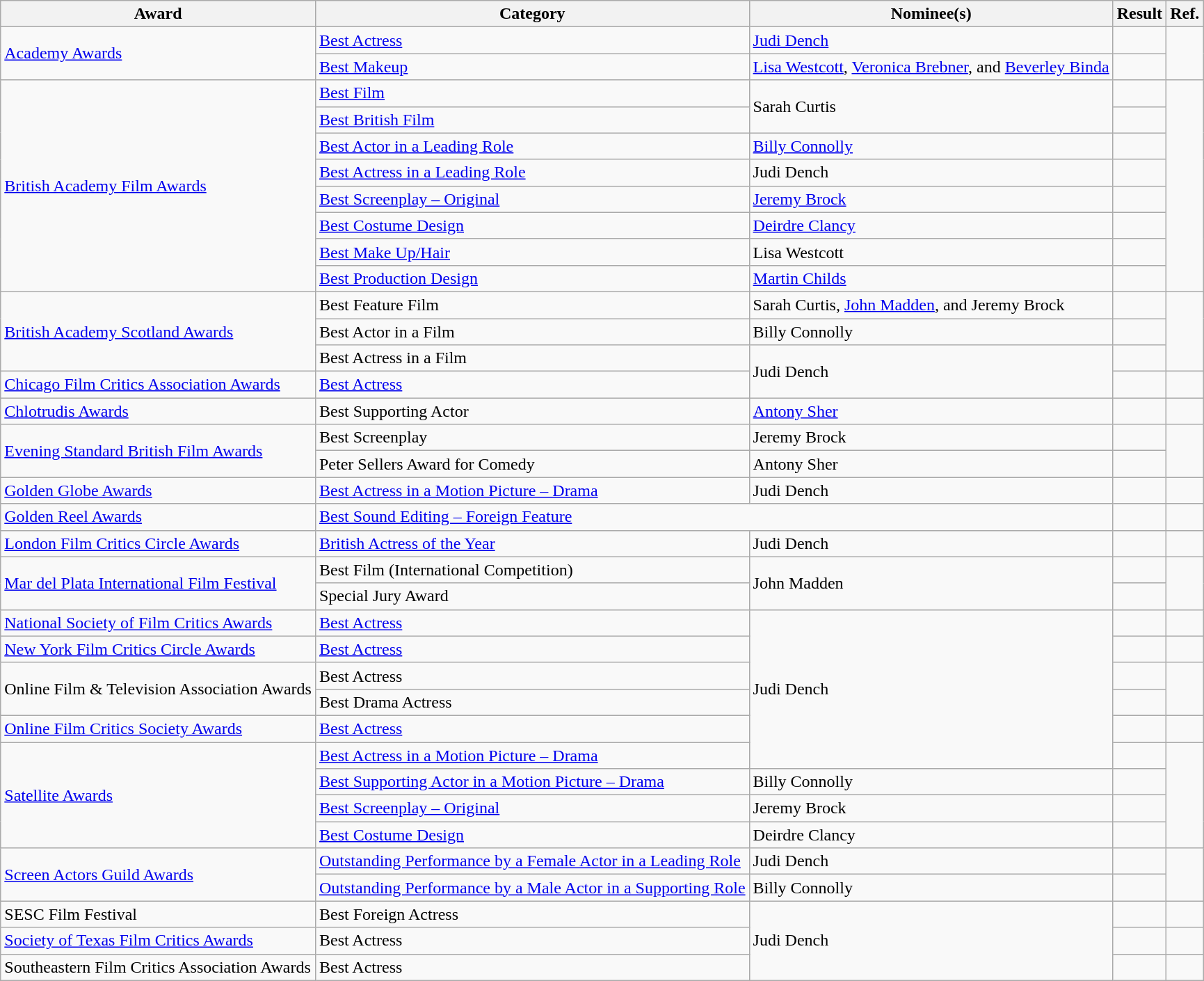<table class="wikitable plainrowheaders">
<tr>
<th>Award</th>
<th>Category</th>
<th>Nominee(s)</th>
<th>Result</th>
<th>Ref.</th>
</tr>
<tr>
<td rowspan="2"><a href='#'>Academy Awards</a></td>
<td><a href='#'>Best Actress</a></td>
<td><a href='#'>Judi Dench</a></td>
<td></td>
<td align="center" rowspan="2"></td>
</tr>
<tr>
<td><a href='#'>Best Makeup</a></td>
<td><a href='#'>Lisa Westcott</a>, <a href='#'>Veronica Brebner</a>, and <a href='#'>Beverley Binda</a></td>
<td></td>
</tr>
<tr>
<td rowspan="8"><a href='#'>British Academy Film Awards</a></td>
<td><a href='#'>Best Film</a></td>
<td rowspan="2">Sarah Curtis</td>
<td></td>
<td align="center" rowspan="8"></td>
</tr>
<tr>
<td><a href='#'>Best British Film</a></td>
<td></td>
</tr>
<tr>
<td><a href='#'>Best Actor in a Leading Role</a></td>
<td><a href='#'>Billy Connolly</a></td>
<td></td>
</tr>
<tr>
<td><a href='#'>Best Actress in a Leading Role</a></td>
<td>Judi Dench</td>
<td></td>
</tr>
<tr>
<td><a href='#'>Best Screenplay – Original</a></td>
<td><a href='#'>Jeremy Brock</a></td>
<td></td>
</tr>
<tr>
<td><a href='#'>Best Costume Design</a></td>
<td><a href='#'>Deirdre Clancy</a></td>
<td></td>
</tr>
<tr>
<td><a href='#'>Best Make Up/Hair</a></td>
<td>Lisa Westcott</td>
<td></td>
</tr>
<tr>
<td><a href='#'>Best Production Design</a></td>
<td><a href='#'>Martin Childs</a></td>
<td></td>
</tr>
<tr>
<td rowspan="3"><a href='#'>British Academy Scotland Awards</a></td>
<td>Best Feature Film</td>
<td>Sarah Curtis, <a href='#'>John Madden</a>, and Jeremy Brock</td>
<td></td>
<td align="center" rowspan="3"></td>
</tr>
<tr>
<td>Best Actor in a Film</td>
<td>Billy Connolly</td>
<td></td>
</tr>
<tr>
<td>Best Actress in a Film</td>
<td rowspan="2">Judi Dench</td>
<td></td>
</tr>
<tr>
<td><a href='#'>Chicago Film Critics Association Awards</a></td>
<td><a href='#'>Best Actress</a></td>
<td></td>
<td align="center"></td>
</tr>
<tr>
<td><a href='#'>Chlotrudis Awards</a></td>
<td>Best Supporting Actor</td>
<td><a href='#'>Antony Sher</a></td>
<td></td>
<td align="center"></td>
</tr>
<tr>
<td rowspan="2"><a href='#'>Evening Standard British Film Awards</a></td>
<td>Best Screenplay</td>
<td>Jeremy Brock</td>
<td></td>
<td align="center" rowspan="2"></td>
</tr>
<tr>
<td>Peter Sellers Award for Comedy</td>
<td>Antony Sher</td>
<td></td>
</tr>
<tr>
<td><a href='#'>Golden Globe Awards</a></td>
<td><a href='#'>Best Actress in a Motion Picture – Drama</a></td>
<td>Judi Dench</td>
<td></td>
<td align="center"></td>
</tr>
<tr>
<td><a href='#'>Golden Reel Awards</a></td>
<td colspan="2"><a href='#'>Best Sound Editing – Foreign Feature</a></td>
<td></td>
<td align="center"></td>
</tr>
<tr>
<td><a href='#'>London Film Critics Circle Awards</a></td>
<td><a href='#'>British Actress of the Year</a></td>
<td>Judi Dench</td>
<td></td>
<td align="center"></td>
</tr>
<tr>
<td rowspan="2"><a href='#'>Mar del Plata International Film Festival</a></td>
<td>Best Film (International Competition)</td>
<td rowspan="2">John Madden</td>
<td></td>
<td align="center" rowspan="2"></td>
</tr>
<tr>
<td>Special Jury Award</td>
<td></td>
</tr>
<tr>
<td><a href='#'>National Society of Film Critics Awards</a></td>
<td><a href='#'>Best Actress</a></td>
<td rowspan="6">Judi Dench</td>
<td></td>
<td align="center"></td>
</tr>
<tr>
<td><a href='#'>New York Film Critics Circle Awards</a></td>
<td><a href='#'>Best Actress</a></td>
<td></td>
<td align="center"></td>
</tr>
<tr>
<td rowspan="2">Online Film & Television Association Awards</td>
<td>Best Actress</td>
<td></td>
<td align="center" rowspan="2"></td>
</tr>
<tr>
<td>Best Drama Actress</td>
<td></td>
</tr>
<tr>
<td><a href='#'>Online Film Critics Society Awards</a></td>
<td><a href='#'>Best Actress</a></td>
<td></td>
<td align="center"></td>
</tr>
<tr>
<td rowspan="4"><a href='#'>Satellite Awards</a></td>
<td><a href='#'>Best Actress in a Motion Picture – Drama</a></td>
<td></td>
<td align="center" rowspan="4"></td>
</tr>
<tr>
<td><a href='#'>Best Supporting Actor in a Motion Picture – Drama</a></td>
<td>Billy Connolly</td>
<td></td>
</tr>
<tr>
<td><a href='#'>Best Screenplay – Original</a></td>
<td>Jeremy Brock</td>
<td></td>
</tr>
<tr>
<td><a href='#'>Best Costume Design</a></td>
<td>Deirdre Clancy</td>
<td></td>
</tr>
<tr>
<td rowspan="2"><a href='#'>Screen Actors Guild Awards</a></td>
<td><a href='#'>Outstanding Performance by a Female Actor in a Leading Role</a></td>
<td>Judi Dench</td>
<td></td>
<td align="center" rowspan="2"></td>
</tr>
<tr>
<td><a href='#'>Outstanding Performance by a Male Actor in a Supporting Role</a></td>
<td>Billy Connolly</td>
<td></td>
</tr>
<tr>
<td>SESC Film Festival</td>
<td>Best Foreign Actress</td>
<td rowspan="3">Judi Dench</td>
<td></td>
<td align="center"></td>
</tr>
<tr>
<td><a href='#'>Society of Texas Film Critics Awards</a></td>
<td>Best Actress</td>
<td></td>
<td align="center"></td>
</tr>
<tr>
<td>Southeastern Film Critics Association Awards</td>
<td>Best Actress</td>
<td></td>
<td align="center"></td>
</tr>
</table>
